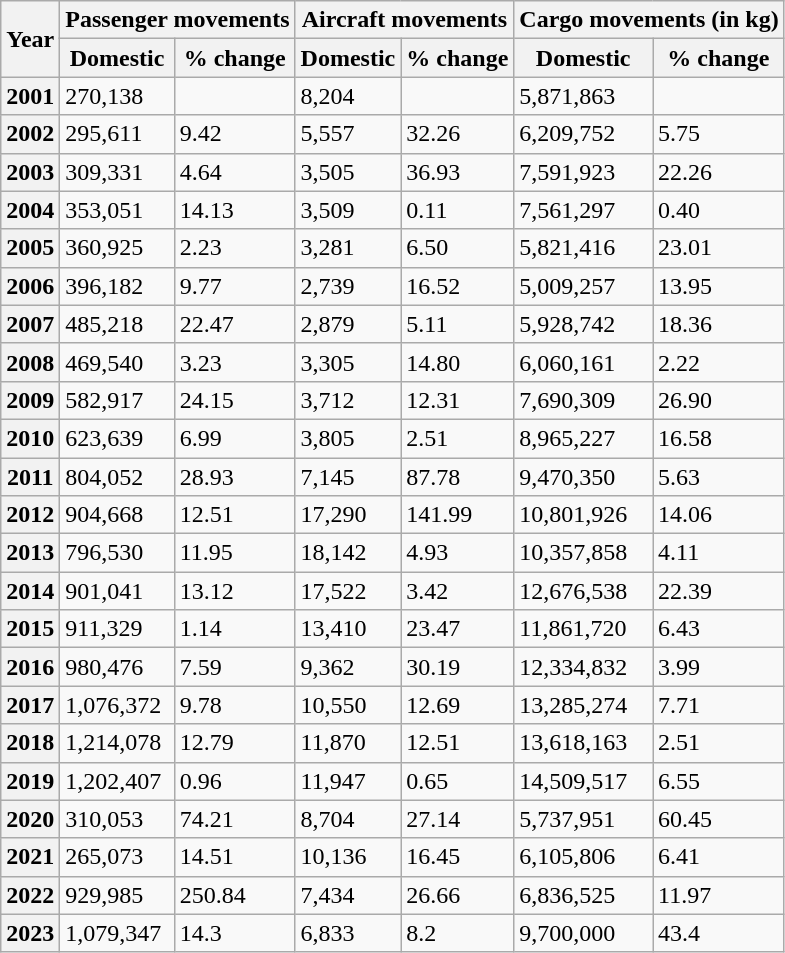<table class="wikitable sortable">
<tr>
<th rowspan="2">Year</th>
<th colspan="2">Passenger movements</th>
<th colspan="2">Aircraft movements</th>
<th colspan="2">Cargo movements (in kg)</th>
</tr>
<tr>
<th>Domestic</th>
<th>% change</th>
<th>Domestic</th>
<th>% change</th>
<th>Domestic</th>
<th>% change</th>
</tr>
<tr>
<th>2001</th>
<td>270,138</td>
<td></td>
<td>8,204</td>
<td></td>
<td>5,871,863</td>
<td></td>
</tr>
<tr>
<th>2002</th>
<td>295,611</td>
<td> 9.42</td>
<td>5,557</td>
<td> 32.26</td>
<td>6,209,752</td>
<td> 5.75</td>
</tr>
<tr>
<th>2003</th>
<td>309,331</td>
<td> 4.64</td>
<td>3,505</td>
<td> 36.93</td>
<td>7,591,923</td>
<td> 22.26</td>
</tr>
<tr>
<th>2004</th>
<td>353,051</td>
<td> 14.13</td>
<td>3,509</td>
<td> 0.11</td>
<td>7,561,297</td>
<td> 0.40</td>
</tr>
<tr>
<th>2005</th>
<td>360,925</td>
<td> 2.23</td>
<td>3,281</td>
<td> 6.50</td>
<td>5,821,416</td>
<td> 23.01</td>
</tr>
<tr>
<th>2006</th>
<td>396,182</td>
<td> 9.77</td>
<td>2,739</td>
<td> 16.52</td>
<td>5,009,257</td>
<td> 13.95</td>
</tr>
<tr>
<th>2007</th>
<td>485,218</td>
<td> 22.47</td>
<td>2,879</td>
<td> 5.11</td>
<td>5,928,742</td>
<td> 18.36</td>
</tr>
<tr>
<th>2008</th>
<td>469,540</td>
<td> 3.23</td>
<td>3,305</td>
<td> 14.80</td>
<td>6,060,161</td>
<td> 2.22</td>
</tr>
<tr>
<th>2009</th>
<td>582,917</td>
<td> 24.15</td>
<td>3,712</td>
<td> 12.31</td>
<td>7,690,309</td>
<td> 26.90</td>
</tr>
<tr>
<th>2010</th>
<td>623,639</td>
<td> 6.99</td>
<td>3,805</td>
<td> 2.51</td>
<td>8,965,227</td>
<td> 16.58</td>
</tr>
<tr>
<th>2011</th>
<td>804,052</td>
<td> 28.93</td>
<td>7,145</td>
<td> 87.78</td>
<td>9,470,350</td>
<td> 5.63</td>
</tr>
<tr>
<th>2012</th>
<td>904,668</td>
<td> 12.51</td>
<td>17,290</td>
<td> 141.99</td>
<td>10,801,926</td>
<td> 14.06</td>
</tr>
<tr>
<th>2013</th>
<td>796,530</td>
<td> 11.95</td>
<td>18,142</td>
<td> 4.93</td>
<td>10,357,858</td>
<td> 4.11</td>
</tr>
<tr>
<th>2014</th>
<td>901,041</td>
<td> 13.12</td>
<td>17,522</td>
<td> 3.42</td>
<td>12,676,538</td>
<td> 22.39</td>
</tr>
<tr ">
<th>2015</th>
<td>911,329</td>
<td> 1.14</td>
<td>13,410</td>
<td> 23.47</td>
<td>11,861,720</td>
<td> 6.43</td>
</tr>
<tr>
<th>2016</th>
<td>980,476</td>
<td> 7.59</td>
<td>9,362</td>
<td> 30.19</td>
<td>12,334,832</td>
<td> 3.99</td>
</tr>
<tr>
<th>2017</th>
<td>1,076,372</td>
<td> 9.78</td>
<td>10,550</td>
<td> 12.69</td>
<td>13,285,274</td>
<td> 7.71</td>
</tr>
<tr>
<th>2018</th>
<td>1,214,078</td>
<td> 12.79</td>
<td>11,870</td>
<td> 12.51</td>
<td>13,618,163</td>
<td> 2.51</td>
</tr>
<tr>
<th>2019</th>
<td>1,202,407</td>
<td> 0.96</td>
<td>11,947</td>
<td> 0.65</td>
<td>14,509,517</td>
<td> 6.55</td>
</tr>
<tr>
<th>2020</th>
<td>310,053</td>
<td> 74.21</td>
<td>8,704</td>
<td> 27.14</td>
<td>5,737,951</td>
<td> 60.45</td>
</tr>
<tr>
<th>2021</th>
<td>265,073</td>
<td> 14.51</td>
<td>10,136</td>
<td> 16.45</td>
<td>6,105,806</td>
<td> 6.41</td>
</tr>
<tr>
<th>2022</th>
<td>929,985</td>
<td> 250.84</td>
<td>7,434</td>
<td> 26.66</td>
<td>6,836,525</td>
<td> 11.97</td>
</tr>
<tr>
<th>2023</th>
<td>1,079,347</td>
<td> 14.3</td>
<td>6,833</td>
<td> 8.2</td>
<td>9,700,000</td>
<td> 43.4</td>
</tr>
</table>
